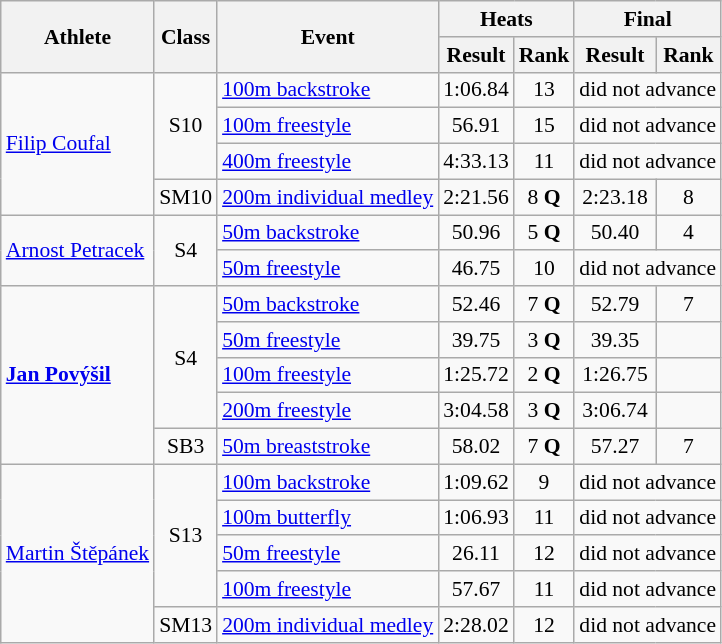<table class=wikitable style="font-size:90%">
<tr>
<th rowspan="2">Athlete</th>
<th rowspan="2">Class</th>
<th rowspan="2">Event</th>
<th colspan="2">Heats</th>
<th colspan="2">Final</th>
</tr>
<tr>
<th>Result</th>
<th>Rank</th>
<th>Result</th>
<th>Rank</th>
</tr>
<tr>
<td rowspan="4"><a href='#'>Filip Coufal</a></td>
<td rowspan="3" style="text-align:center;">S10</td>
<td><a href='#'>100m backstroke</a></td>
<td style="text-align:center;">1:06.84</td>
<td style="text-align:center;">13</td>
<td style="text-align:center;" colspan="2">did not advance</td>
</tr>
<tr>
<td><a href='#'>100m freestyle</a></td>
<td style="text-align:center;">56.91</td>
<td style="text-align:center;">15</td>
<td style="text-align:center;" colspan="2">did not advance</td>
</tr>
<tr>
<td><a href='#'>400m freestyle</a></td>
<td style="text-align:center;">4:33.13</td>
<td style="text-align:center;">11</td>
<td style="text-align:center;" colspan="2">did not advance</td>
</tr>
<tr>
<td style="text-align:center;">SM10</td>
<td><a href='#'>200m individual medley</a></td>
<td style="text-align:center;">2:21.56</td>
<td style="text-align:center;">8 <strong>Q</strong></td>
<td style="text-align:center;">2:23.18</td>
<td style="text-align:center;">8</td>
</tr>
<tr>
<td rowspan="2"><a href='#'>Arnost Petracek</a></td>
<td rowspan="2" style="text-align:center;">S4</td>
<td><a href='#'>50m backstroke</a></td>
<td style="text-align:center;">50.96</td>
<td style="text-align:center;">5 <strong>Q</strong></td>
<td style="text-align:center;">50.40</td>
<td style="text-align:center;">4</td>
</tr>
<tr>
<td><a href='#'>50m freestyle</a></td>
<td style="text-align:center;">46.75</td>
<td style="text-align:center;">10</td>
<td style="text-align:center;" colspan="2">did not advance</td>
</tr>
<tr>
<td rowspan="5"><strong><a href='#'>Jan Povýšil</a></strong></td>
<td rowspan="4" style="text-align:center;">S4</td>
<td><a href='#'>50m backstroke</a></td>
<td style="text-align:center;">52.46</td>
<td style="text-align:center;">7 <strong>Q</strong></td>
<td style="text-align:center;">52.79</td>
<td style="text-align:center;">7</td>
</tr>
<tr>
<td><a href='#'>50m freestyle</a></td>
<td style="text-align:center;">39.75</td>
<td style="text-align:center;">3 <strong>Q</strong></td>
<td style="text-align:center;">39.35</td>
<td style="text-align:center;"></td>
</tr>
<tr>
<td><a href='#'>100m freestyle</a></td>
<td style="text-align:center;">1:25.72</td>
<td style="text-align:center;">2 <strong>Q</strong></td>
<td style="text-align:center;">1:26.75</td>
<td style="text-align:center;"></td>
</tr>
<tr>
<td><a href='#'>200m freestyle</a></td>
<td style="text-align:center;">3:04.58</td>
<td style="text-align:center;">3 <strong>Q</strong></td>
<td style="text-align:center;">3:06.74</td>
<td style="text-align:center;"></td>
</tr>
<tr>
<td style="text-align:center;">SB3</td>
<td><a href='#'>50m breaststroke</a></td>
<td style="text-align:center;">58.02</td>
<td style="text-align:center;">7 <strong>Q</strong></td>
<td style="text-align:center;">57.27</td>
<td style="text-align:center;">7</td>
</tr>
<tr>
<td rowspan="5"><a href='#'>Martin Štěpánek</a></td>
<td rowspan="4" style="text-align:center;">S13</td>
<td><a href='#'>100m backstroke</a></td>
<td style="text-align:center;">1:09.62</td>
<td style="text-align:center;">9</td>
<td style="text-align:center;" colspan="2">did not advance</td>
</tr>
<tr>
<td><a href='#'>100m butterfly</a></td>
<td style="text-align:center;">1:06.93</td>
<td style="text-align:center;">11</td>
<td style="text-align:center;" colspan="2">did not advance</td>
</tr>
<tr>
<td><a href='#'>50m freestyle</a></td>
<td style="text-align:center;">26.11</td>
<td style="text-align:center;">12</td>
<td style="text-align:center;" colspan="2">did not advance</td>
</tr>
<tr>
<td><a href='#'>100m freestyle</a></td>
<td style="text-align:center;">57.67</td>
<td style="text-align:center;">11</td>
<td style="text-align:center;" colspan="2">did not advance</td>
</tr>
<tr>
<td style="text-align:center;">SM13</td>
<td><a href='#'>200m individual medley</a></td>
<td style="text-align:center;">2:28.02</td>
<td style="text-align:center;">12</td>
<td style="text-align:center;" colspan="2">did not advance</td>
</tr>
</table>
